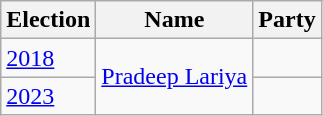<table class="wikitable sortable">
<tr>
<th>Election</th>
<th>Name</th>
<th colspan=2>Party</th>
</tr>
<tr>
<td><a href='#'>2018</a></td>
<td rowspan="2"><a href='#'>Pradeep Lariya</a></td>
<td></td>
</tr>
<tr>
<td><a href='#'>2023</a></td>
</tr>
</table>
